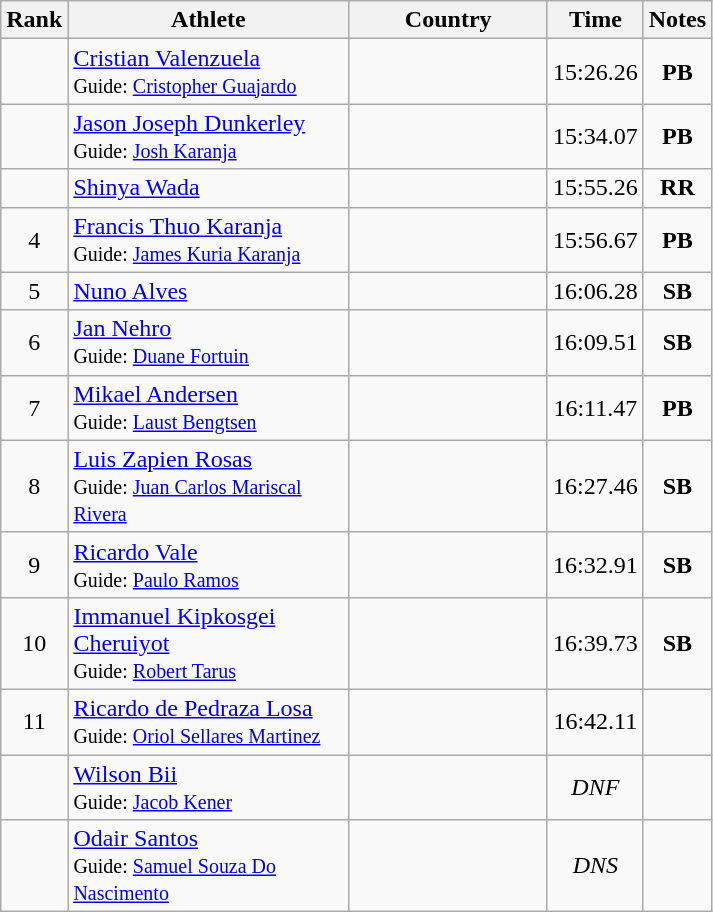<table class="wikitable sortable" style="text-align:center">
<tr>
<th>Rank</th>
<th style="width:180px">Athlete</th>
<th style="width:125px">Country</th>
<th>Time</th>
<th>Notes</th>
</tr>
<tr>
<td></td>
<td style="text-align:left;"><a href='#'>Cristian Valenzuela</a><br><small>Guide: <a href='#'>Cristopher Guajardo</a></small></td>
<td style="text-align:left;"></td>
<td>15:26.26</td>
<td><strong>PB</strong></td>
</tr>
<tr>
<td></td>
<td style="text-align:left;"><a href='#'>Jason Joseph Dunkerley</a><br><small>Guide: <a href='#'>Josh Karanja</a></small></td>
<td style="text-align:left;"></td>
<td>15:34.07</td>
<td><strong>PB</strong></td>
</tr>
<tr>
<td></td>
<td style="text-align:left;"><a href='#'>Shinya Wada</a></td>
<td style="text-align:left;"></td>
<td>15:55.26</td>
<td><strong>RR</strong></td>
</tr>
<tr>
<td>4</td>
<td style="text-align:left;"><a href='#'>Francis Thuo Karanja</a><br><small>Guide: <a href='#'>James Kuria Karanja</a></small></td>
<td style="text-align:left;"></td>
<td>15:56.67</td>
<td><strong>PB</strong></td>
</tr>
<tr>
<td>5</td>
<td style="text-align:left;"><a href='#'>Nuno Alves</a></td>
<td style="text-align:left;"></td>
<td>16:06.28</td>
<td><strong>SB</strong></td>
</tr>
<tr>
<td>6</td>
<td style="text-align:left;"><a href='#'>Jan Nehro</a><br><small>Guide: <a href='#'>Duane Fortuin</a></small></td>
<td style="text-align:left;"></td>
<td>16:09.51</td>
<td><strong>SB</strong></td>
</tr>
<tr>
<td>7</td>
<td style="text-align:left;"><a href='#'>Mikael Andersen</a><br><small>Guide: <a href='#'>Laust Bengtsen</a></small></td>
<td style="text-align:left;"></td>
<td>16:11.47</td>
<td><strong>PB</strong></td>
</tr>
<tr>
<td>8</td>
<td style="text-align:left;"><a href='#'>Luis Zapien Rosas</a><br><small>Guide: <a href='#'>Juan Carlos Mariscal Rivera</a></small></td>
<td style="text-align:left;"></td>
<td>16:27.46</td>
<td><strong>SB</strong></td>
</tr>
<tr>
<td>9</td>
<td style="text-align:left;"><a href='#'>Ricardo Vale</a><br><small>Guide: <a href='#'>Paulo Ramos</a></small></td>
<td style="text-align:left;"></td>
<td>16:32.91</td>
<td><strong>SB</strong></td>
</tr>
<tr>
<td>10</td>
<td style="text-align:left;"><a href='#'>Immanuel Kipkosgei Cheruiyot</a><br><small>Guide: <a href='#'>Robert Tarus</a></small></td>
<td style="text-align:left;"></td>
<td>16:39.73</td>
<td><strong>SB</strong></td>
</tr>
<tr>
<td>11</td>
<td style="text-align:left;"><a href='#'>Ricardo de Pedraza Losa</a><br><small>Guide: <a href='#'>Oriol Sellares Martinez</a></small></td>
<td style="text-align:left;"></td>
<td>16:42.11</td>
<td></td>
</tr>
<tr>
<td></td>
<td style="text-align:left;"><a href='#'>Wilson Bii</a><br><small>Guide: <a href='#'>Jacob Kener</a></small></td>
<td style="text-align:left;"></td>
<td><em>DNF</em></td>
<td></td>
</tr>
<tr>
<td></td>
<td style="text-align:left;"><a href='#'>Odair Santos</a><br><small>Guide: <a href='#'>Samuel Souza Do Nascimento</a></small></td>
<td style="text-align:left;"></td>
<td><em>DNS</em></td>
<td></td>
</tr>
</table>
